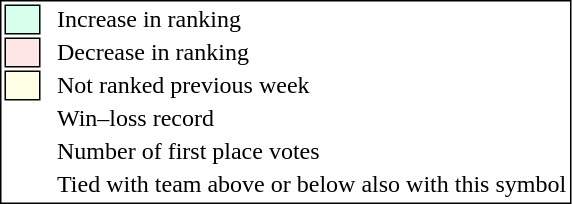<table style="border:1px solid black;">
<tr>
<td style="background:#D8FFEB; width:20px; border:1px solid black;"></td>
<td> </td>
<td>Increase in ranking</td>
</tr>
<tr>
<td style="background:#FFE6E6; width:20px; border:1px solid black;"></td>
<td> </td>
<td>Decrease in ranking</td>
</tr>
<tr>
<td style="background:#FFFFE6; width:20px; border:1px solid black;"></td>
<td> </td>
<td>Not ranked previous week</td>
</tr>
<tr>
<td></td>
<td> </td>
<td>Win–loss record</td>
</tr>
<tr>
<td></td>
<td> </td>
<td>Number of first place votes</td>
</tr>
<tr>
<td></td>
<td></td>
<td>Tied with team above or below also with this symbol</td>
</tr>
</table>
